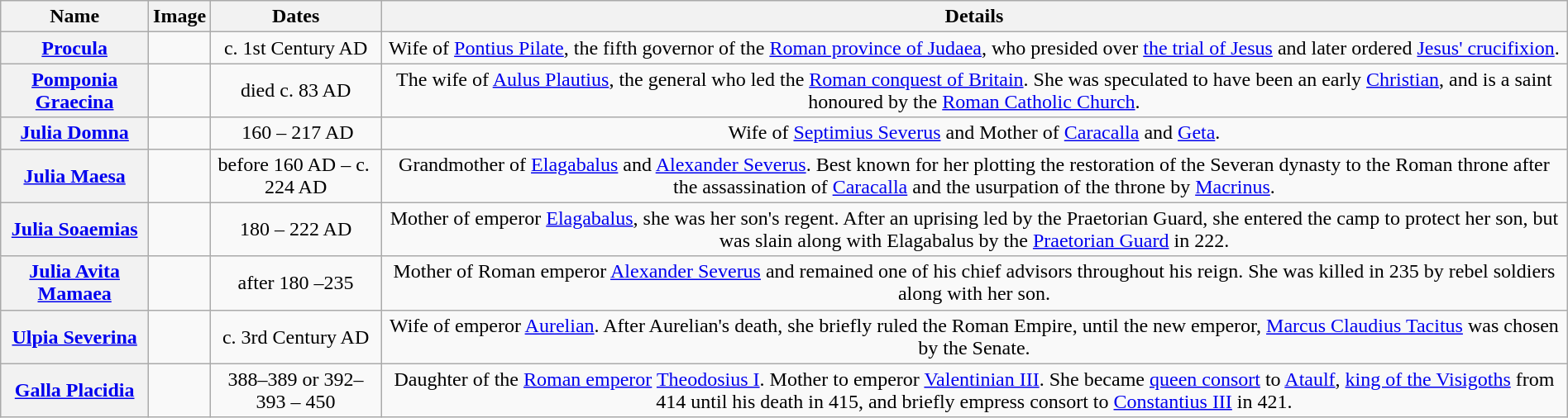<table class="wikitable" style="text-align:center; width:100%; border:1px #AAAAFF solid">
<tr>
<th scope="col">Name</th>
<th scope="col">Image</th>
<th scope="col">Dates</th>
<th scope="col">Details</th>
</tr>
<tr>
<th><a href='#'>Procula</a></th>
<td></td>
<td>c. 1st Century AD</td>
<td>Wife of <a href='#'>Pontius Pilate</a>, the fifth governor of the <a href='#'>Roman province of Judaea</a>, who presided over <a href='#'>the trial of Jesus</a> and later ordered <a href='#'>Jesus' crucifixion</a>.</td>
</tr>
<tr>
<th><a href='#'>Pomponia Graecina</a></th>
<td></td>
<td>died c. 83 AD</td>
<td>The wife of <a href='#'>Aulus Plautius</a>, the general who led the <a href='#'>Roman conquest of Britain</a>. She was speculated to have been an early <a href='#'>Christian</a>, and is a saint honoured by the <a href='#'>Roman Catholic Church</a>.</td>
</tr>
<tr>
<th><a href='#'>Julia Domna</a></th>
<td></td>
<td> 160 – 217 AD</td>
<td>Wife of <a href='#'>Septimius Severus</a> and Mother of <a href='#'>Caracalla</a> and <a href='#'>Geta</a>.</td>
</tr>
<tr>
<th><a href='#'>Julia Maesa</a></th>
<td></td>
<td>before 160 AD – <abbr>c.</abbr> 224 AD</td>
<td>Grandmother of <a href='#'>Elagabalus</a> and <a href='#'>Alexander Severus</a>. Best known for her plotting the restoration of the Severan dynasty to the Roman throne after the assassination of <a href='#'>Caracalla</a> and the usurpation of the throne by <a href='#'>Macrinus</a>.</td>
</tr>
<tr>
<th><a href='#'>Julia Soaemias</a></th>
<td></td>
<td>180 – 222 AD</td>
<td>Mother of emperor <a href='#'>Elagabalus</a>, she was her son's regent. After an uprising led by the Praetorian Guard, she entered the camp to protect her son, but was slain along with Elagabalus by the <a href='#'>Praetorian Guard</a> in 222.</td>
</tr>
<tr>
<th><a href='#'>Julia Avita Mamaea</a></th>
<td></td>
<td>after 180 –235</td>
<td>Mother of Roman emperor <a href='#'>Alexander Severus</a> and remained one of his chief advisors throughout his reign. She was killed in 235 by rebel soldiers along with her son.</td>
</tr>
<tr>
<th scope="row"><a href='#'>Ulpia Severina</a></th>
<td></td>
<td>c. 3rd Century AD</td>
<td>Wife of emperor <a href='#'>Aurelian</a>. After Aurelian's death, she briefly ruled the Roman Empire, until the new emperor, <a href='#'>Marcus Claudius Tacitus</a> was chosen by the Senate.</td>
</tr>
<tr>
<th><a href='#'>Galla Placidia</a></th>
<td></td>
<td>388–389 or 392–393 – 450</td>
<td>Daughter of the <a href='#'>Roman emperor</a> <a href='#'>Theodosius I</a>. Mother to emperor <a href='#'>Valentinian III</a>. She became <a href='#'>queen consort</a> to <a href='#'>Ataulf</a>, <a href='#'>king of the Visigoths</a> from 414 until his death in 415, and briefly empress consort to <a href='#'>Constantius III</a> in 421.</td>
</tr>
</table>
